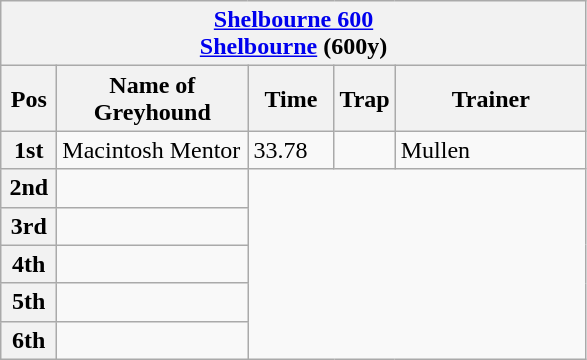<table class="wikitable">
<tr>
<th colspan="6"><a href='#'>Shelbourne 600</a><br> <a href='#'>Shelbourne</a> (600y)</th>
</tr>
<tr>
<th width=30>Pos</th>
<th width=120>Name of Greyhound</th>
<th width=50>Time</th>
<th width=30>Trap</th>
<th width=120>Trainer</th>
</tr>
<tr>
<th>1st</th>
<td>Macintosh Mentor</td>
<td>33.78</td>
<td></td>
<td>Mullen</td>
</tr>
<tr>
<th>2nd</th>
<td></td>
</tr>
<tr>
<th>3rd</th>
<td></td>
</tr>
<tr>
<th>4th</th>
<td></td>
</tr>
<tr>
<th>5th</th>
<td></td>
</tr>
<tr>
<th>6th</th>
<td></td>
</tr>
</table>
